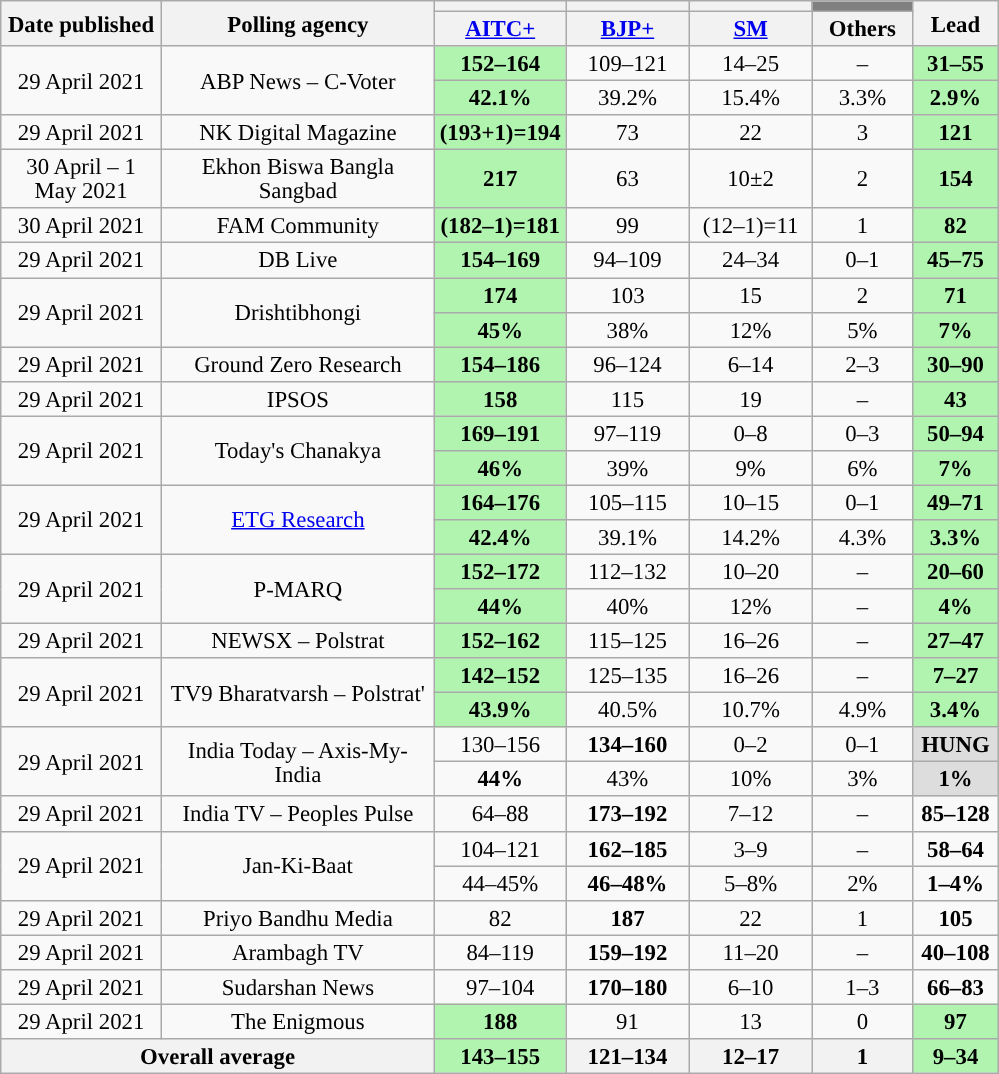<table class="wikitable sortable" style="text-align:center;font-size:95%;line-height:16px">
<tr>
<th rowspan="2" width="100px">Date published</th>
<th rowspan="2" width="175px">Polling agency</th>
<th></th>
<th></th>
<th style="text-align:center; background:"></th>
<th style="background:gray;"></th>
<th rowspan="2" width="50px">Lead</th>
</tr>
<tr>
<th style="width:75px;"><a href='#'>AITC+</a></th>
<th style="width:75px;"><a href='#'>BJP+</a></th>
<th style="width:75px;"><a href='#'>SM</a></th>
<th style="width:60px;">Others</th>
</tr>
<tr>
<td rowspan="2">29 April 2021</td>
<td rowspan="2">ABP News – C-Voter</td>
<td style="background:#B0F4B0"><strong>152–164</strong></td>
<td>109–121</td>
<td>14–25</td>
<td>–</td>
<td style="background:#B0F4B0"><strong>31–55</strong></td>
</tr>
<tr>
<td style="background:#B0F4B0"><strong>42.1%</strong></td>
<td>39.2%</td>
<td>15.4%</td>
<td>3.3%</td>
<td style="background:#B0F4B0"><strong>2.9%</strong></td>
</tr>
<tr>
<td>29 April 2021</td>
<td>NK Digital Magazine</td>
<td style="background:#B0F4B0"><strong>(193+1)=194</strong></td>
<td>73</td>
<td>22</td>
<td>3</td>
<td style="background:#B0F4B0"><strong>121</strong></td>
</tr>
<tr>
<td>30 April – 1 May 2021</td>
<td>Ekhon Biswa Bangla Sangbad</td>
<td style="background:#B0F4B0"><strong>217</strong></td>
<td>63</td>
<td>10±2</td>
<td>2</td>
<td style="background:#B0F4B0"><strong>154</strong></td>
</tr>
<tr>
<td>30 April 2021</td>
<td>FAM Community</td>
<td style="background:#B0F4B0"><strong>(182–1)=181</strong></td>
<td>99</td>
<td>(12–1)=11</td>
<td>1</td>
<td style="background:#B0F4B0"><strong>82</strong></td>
</tr>
<tr>
<td>29 April 2021</td>
<td>DB Live</td>
<td style="background:#B0F4B0"><strong>154–169</strong></td>
<td>94–109</td>
<td>24–34</td>
<td>0–1</td>
<td style="background:#B0F4B0"><strong>45–75</strong></td>
</tr>
<tr>
<td rowspan="2">29 April 2021</td>
<td rowspan="2">Drishtibhongi</td>
<td style="background:#B0F4B0"><strong>174</strong></td>
<td>103</td>
<td>15</td>
<td>2</td>
<td style="background:#B0F4B0"><strong>71</strong></td>
</tr>
<tr>
<td style="background:#B0F4B0"><strong>45%</strong></td>
<td>38%</td>
<td>12%</td>
<td>5%</td>
<td style="background:#B0F4B0"><strong>7%</strong></td>
</tr>
<tr>
<td>29 April 2021</td>
<td>Ground Zero Research</td>
<td style="background:#B0F4B0"><strong>154–186</strong></td>
<td>96–124</td>
<td>6–14</td>
<td>2–3</td>
<td style="background:#B0F4B0"><strong>30–90</strong></td>
</tr>
<tr>
<td>29 April 2021</td>
<td>IPSOS</td>
<td style="background:#B0F4B0"><strong>158</strong></td>
<td>115</td>
<td>19</td>
<td>–</td>
<td style="background:#B0F4B0"><strong>43</strong></td>
</tr>
<tr>
<td rowspan="2">29 April 2021</td>
<td rowspan="2">Today's Chanakya</td>
<td style="background:#B0F4B0"><strong>169–191</strong></td>
<td>97–119</td>
<td>0–8</td>
<td>0–3</td>
<td style="background:#B0F4B0"><strong>50–94</strong></td>
</tr>
<tr>
<td style="background:#B0F4B0"><strong>46%</strong></td>
<td>39%</td>
<td>9%</td>
<td>6%</td>
<td style="background:#B0F4B0"><strong>7%</strong></td>
</tr>
<tr>
<td rowspan="2">29 April 2021</td>
<td rowspan="2"><a href='#'>ETG Research</a></td>
<td style="background:#B0F4B0"><strong>164–176</strong></td>
<td>105–115</td>
<td>10–15</td>
<td>0–1</td>
<td style="background:#B0F4B0"><strong>49–71</strong></td>
</tr>
<tr>
<td style="background:#B0F4B0"><strong>42.4%</strong></td>
<td>39.1%</td>
<td>14.2%</td>
<td>4.3%</td>
<td style="background:#B0F4B0"><strong>3.3%</strong></td>
</tr>
<tr>
<td rowspan="2">29 April 2021</td>
<td rowspan="2">P-MARQ</td>
<td style="background:#B0F4B0"><strong>152–172</strong></td>
<td>112–132</td>
<td>10–20</td>
<td>–</td>
<td style="background:#B0F4B0"><strong>20–60</strong></td>
</tr>
<tr>
<td style="background:#B0F4B0"><strong>44%</strong></td>
<td>40%</td>
<td>12%</td>
<td>–</td>
<td style="background:#B0F4B0"><strong>4%</strong></td>
</tr>
<tr>
<td>29 April 2021</td>
<td>NEWSX – Polstrat</td>
<td style="background:#B0F4B0"><strong>152–162</strong></td>
<td>115–125</td>
<td>16–26</td>
<td>–</td>
<td style="background:#B0F4B0"><strong>27–47</strong></td>
</tr>
<tr>
<td rowspan="2">29 April 2021</td>
<td rowspan="2">TV9 Bharatvarsh – Polstrat'</td>
<td style="background:#B0F4B0"><strong>142–152</strong></td>
<td>125–135</td>
<td>16–26</td>
<td>–</td>
<td style="background:#B0F4B0"><strong>7–27</strong></td>
</tr>
<tr>
<td style="background:#B0F4B0"><strong>43.9%</strong></td>
<td>40.5%</td>
<td>10.7%</td>
<td>4.9%</td>
<td style="background:#B0F4B0"><strong>3.4%</strong></td>
</tr>
<tr>
<td rowspan="2">29 April 2021</td>
<td rowspan="2">India Today – Axis-My-India</td>
<td>130–156</td>
<td><strong>134–160</strong></td>
<td>0–2</td>
<td>0–1</td>
<td style="background:#DDDDDD"><strong>HUNG</strong></td>
</tr>
<tr>
<td><strong>44%</strong></td>
<td>43%</td>
<td>10%</td>
<td>3%</td>
<td style="background:#DDDDDD"><strong>1%</strong></td>
</tr>
<tr>
<td>29 April 2021</td>
<td>India TV – Peoples Pulse</td>
<td>64–88</td>
<td><strong>173–192</strong></td>
<td>7–12</td>
<td>–</td>
<td><strong>85–128</strong></td>
</tr>
<tr>
<td rowspan="2">29 April 2021</td>
<td rowspan="2">Jan-Ki-Baat</td>
<td>104–121</td>
<td><strong>162–185</strong></td>
<td>3–9</td>
<td>–</td>
<td><strong>58–64</strong></td>
</tr>
<tr>
<td>44–45%</td>
<td><strong>46–48%</strong></td>
<td>5–8%</td>
<td>2%</td>
<td><strong>1–4%</strong></td>
</tr>
<tr>
<td>29 April 2021</td>
<td>Priyo Bandhu Media</td>
<td>82</td>
<td><strong>187</strong></td>
<td>22</td>
<td>1</td>
<td><strong>105</strong></td>
</tr>
<tr>
<td>29 April 2021</td>
<td>Arambagh TV</td>
<td>84–119</td>
<td><strong>159–192</strong></td>
<td>11–20</td>
<td>–</td>
<td><strong>40–108</strong></td>
</tr>
<tr>
<td>29 April 2021</td>
<td>Sudarshan News</td>
<td>97–104</td>
<td><strong>170–180</strong></td>
<td>6–10</td>
<td>1–3</td>
<td><strong>66–83</strong></td>
</tr>
<tr>
<td>29 April 2021</td>
<td>The Enigmous</td>
<td style="background:#B0F4B0"><strong>188</strong></td>
<td>91</td>
<td>13</td>
<td>0</td>
<td style="background:#B0F4B0"><strong>97</strong></td>
</tr>
<tr>
<th colspan="2">Overall average</th>
<th style="background:#B0F4B0">143–155</th>
<th>121–134</th>
<th>12–17</th>
<th>1</th>
<th style="background:#B0F4B0">9–34</th>
</tr>
</table>
